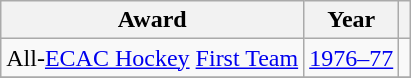<table class="wikitable">
<tr>
<th>Award</th>
<th>Year</th>
<th></th>
</tr>
<tr>
<td>All-<a href='#'>ECAC Hockey</a> <a href='#'>First Team</a></td>
<td><a href='#'>1976–77</a></td>
<td></td>
</tr>
<tr>
</tr>
</table>
